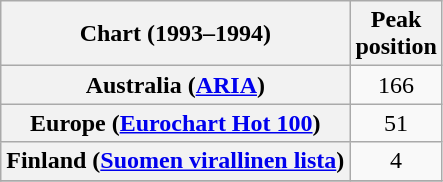<table class="wikitable sortable plainrowheaders" style="text-align:center">
<tr>
<th scope="col">Chart (1993–1994)</th>
<th scope="col">Peak<br>position</th>
</tr>
<tr>
<th scope="row">Australia (<a href='#'>ARIA</a>)</th>
<td>166</td>
</tr>
<tr>
<th scope="row">Europe (<a href='#'>Eurochart Hot 100</a>)</th>
<td>51</td>
</tr>
<tr>
<th scope="row">Finland (<a href='#'>Suomen virallinen lista</a>)</th>
<td>4</td>
</tr>
<tr>
</tr>
</table>
